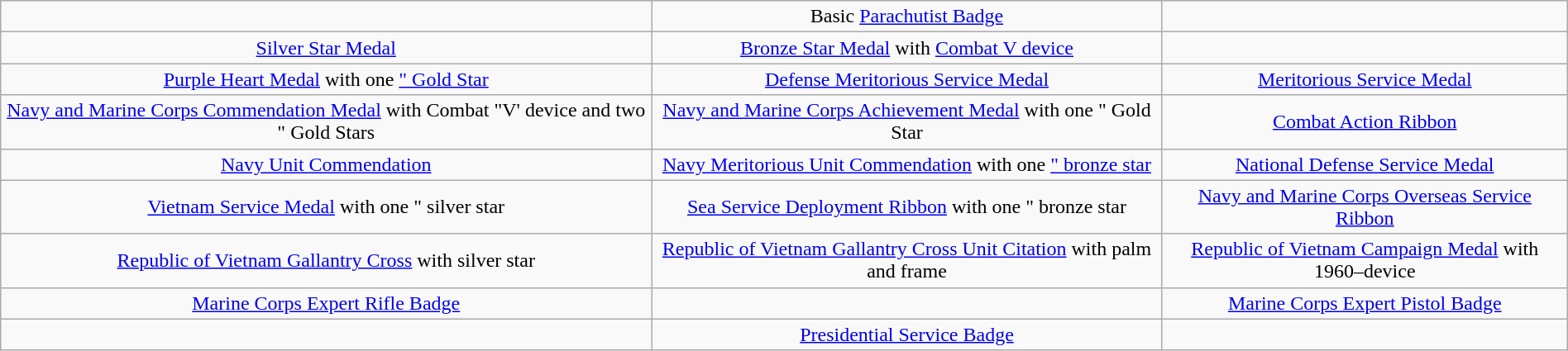<table class="wikitable" style="margin:1em auto; text-align:center;">
<tr>
<td></td>
<td>Basic <a href='#'>Parachutist Badge</a></td>
<td></td>
</tr>
<tr>
<td><a href='#'>Silver Star Medal</a></td>
<td><a href='#'>Bronze Star Medal</a> with <a href='#'>Combat V device</a></td>
<td></td>
</tr>
<tr>
<td><a href='#'>Purple Heart Medal</a> with one <a href='#'>" Gold Star</a></td>
<td><a href='#'>Defense Meritorious Service Medal</a></td>
<td><a href='#'>Meritorious Service Medal</a></td>
</tr>
<tr>
<td><a href='#'>Navy and Marine Corps Commendation Medal</a> with Combat "V' device and two " Gold Stars</td>
<td><a href='#'>Navy and Marine Corps Achievement Medal</a> with one " Gold Star</td>
<td><a href='#'>Combat Action Ribbon</a></td>
</tr>
<tr>
<td><a href='#'>Navy Unit Commendation</a></td>
<td><a href='#'>Navy Meritorious Unit Commendation</a> with one <a href='#'>" bronze star</a></td>
<td><a href='#'>National Defense Service Medal</a></td>
</tr>
<tr>
<td><a href='#'>Vietnam Service Medal</a> with one " silver star</td>
<td><a href='#'>Sea Service Deployment Ribbon</a> with one " bronze star</td>
<td><a href='#'>Navy and Marine Corps Overseas Service Ribbon</a></td>
</tr>
<tr>
<td><a href='#'>Republic of Vietnam Gallantry Cross</a> with silver star</td>
<td><a href='#'>Republic of Vietnam Gallantry Cross Unit Citation</a> with palm and frame</td>
<td><a href='#'>Republic of Vietnam Campaign Medal</a> with 1960–device</td>
</tr>
<tr>
<td><a href='#'>Marine Corps Expert Rifle Badge</a></td>
<td></td>
<td><a href='#'>Marine Corps Expert Pistol Badge</a></td>
</tr>
<tr>
<td></td>
<td><a href='#'>Presidential Service Badge</a></td>
<td></td>
</tr>
</table>
